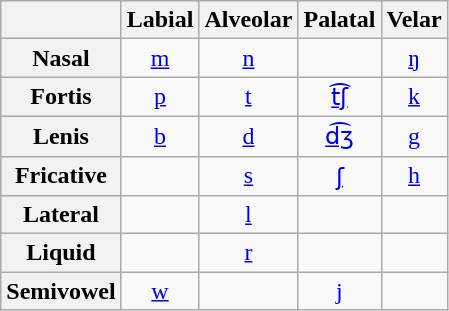<table class="wikitable" style="text-align:center; display:inline-table">
<tr>
<th></th>
<th>Labial</th>
<th>Alveolar</th>
<th>Palatal</th>
<th>Velar</th>
</tr>
<tr>
<th>Nasal</th>
<td><a href='#'>m</a></td>
<td><a href='#'>n</a></td>
<td></td>
<td><a href='#'>ŋ</a></td>
</tr>
<tr>
<th>Fortis</th>
<td><a href='#'>p</a></td>
<td><a href='#'>t</a></td>
<td><a href='#'>t͡ʃ</a></td>
<td><a href='#'>k</a></td>
</tr>
<tr>
<th>Lenis</th>
<td><a href='#'>b</a></td>
<td><a href='#'>d</a></td>
<td><a href='#'>d͡ʒ</a></td>
<td><a href='#'>g</a></td>
</tr>
<tr>
<th>Fricative</th>
<td></td>
<td><a href='#'>s</a></td>
<td><a href='#'>ʃ</a></td>
<td><a href='#'>h</a></td>
</tr>
<tr>
<th>Lateral</th>
<td></td>
<td><a href='#'>l</a></td>
<td></td>
<td></td>
</tr>
<tr>
<th>Liquid</th>
<td></td>
<td><a href='#'>r</a></td>
<td></td>
<td></td>
</tr>
<tr>
<th>Semivowel</th>
<td><a href='#'>w</a></td>
<td></td>
<td><a href='#'>j</a></td>
<td></td>
</tr>
</table>
